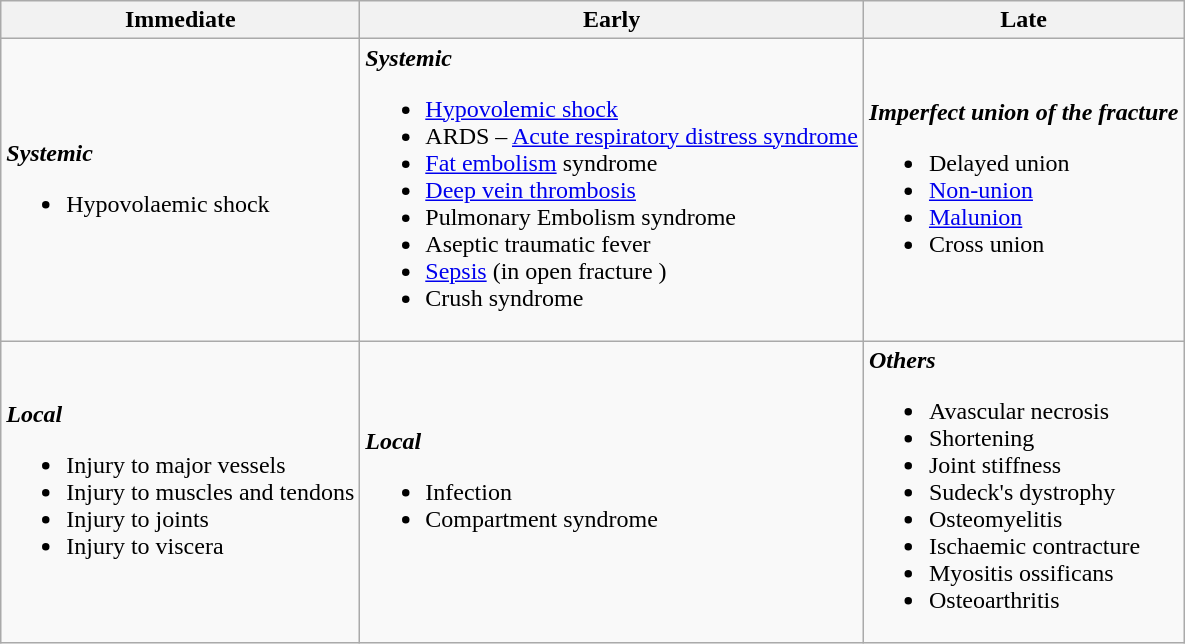<table class="wikitable">
<tr>
<th>Immediate</th>
<th>Early</th>
<th>Late</th>
</tr>
<tr>
<td><strong><em>Systemic</em></strong><br><ul><li>Hypovolaemic shock</li></ul></td>
<td><strong><em>Systemic</em></strong><br><ul><li><a href='#'>Hypovolemic shock</a></li><li>ARDS – <a href='#'>Acute respiratory distress syndrome</a></li><li><a href='#'>Fat embolism</a> syndrome</li><li><a href='#'>Deep vein thrombosis</a></li><li>Pulmonary Embolism syndrome</li><li>Aseptic traumatic fever</li><li><a href='#'>Sepsis</a> (in open fracture )</li><li>Crush syndrome</li></ul></td>
<td><strong><em>Imperfect union of the fracture</em></strong><br><ul><li>Delayed union</li><li><a href='#'>Non-union</a></li><li><a href='#'>Malunion</a></li><li>Cross union</li></ul></td>
</tr>
<tr>
<td><strong><em>Local</em></strong><br><ul><li>Injury to major vessels</li><li>Injury to muscles and tendons</li><li>Injury to joints</li><li>Injury to viscera</li></ul></td>
<td><strong><em>Local</em></strong><br><ul><li>Infection</li><li>Compartment syndrome</li></ul></td>
<td><strong><em>Others</em></strong><br><ul><li>Avascular necrosis</li><li>Shortening</li><li>Joint stiffness</li><li>Sudeck's dystrophy</li><li>Osteomyelitis</li><li>Ischaemic contracture</li><li>Myositis ossificans</li><li>Osteoarthritis</li></ul></td>
</tr>
</table>
